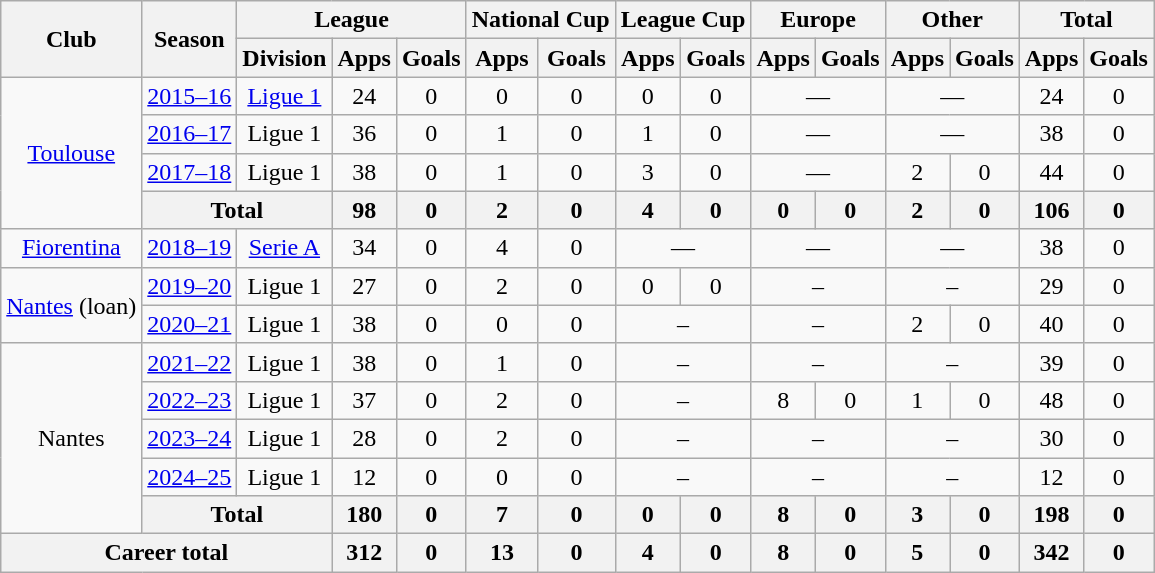<table class="wikitable" style="text-align:center">
<tr>
<th rowspan="2">Club</th>
<th rowspan="2">Season</th>
<th colspan="3">League</th>
<th colspan="2">National Cup</th>
<th colspan="2">League Cup</th>
<th colspan="2">Europe</th>
<th colspan="2">Other</th>
<th colspan="2">Total</th>
</tr>
<tr>
<th>Division</th>
<th>Apps</th>
<th>Goals</th>
<th>Apps</th>
<th>Goals</th>
<th>Apps</th>
<th>Goals</th>
<th>Apps</th>
<th>Goals</th>
<th>Apps</th>
<th>Goals</th>
<th>Apps</th>
<th>Goals</th>
</tr>
<tr>
<td rowspan="4"><a href='#'>Toulouse</a></td>
<td><a href='#'>2015–16</a></td>
<td><a href='#'>Ligue 1</a></td>
<td>24</td>
<td>0</td>
<td>0</td>
<td>0</td>
<td>0</td>
<td>0</td>
<td colspan="2">—</td>
<td colspan="2">—</td>
<td>24</td>
<td>0</td>
</tr>
<tr>
<td><a href='#'>2016–17</a></td>
<td>Ligue 1</td>
<td>36</td>
<td>0</td>
<td>1</td>
<td>0</td>
<td>1</td>
<td>0</td>
<td colspan="2">—</td>
<td colspan="2">—</td>
<td>38</td>
<td>0</td>
</tr>
<tr>
<td><a href='#'>2017–18</a></td>
<td>Ligue 1</td>
<td>38</td>
<td>0</td>
<td>1</td>
<td>0</td>
<td>3</td>
<td>0</td>
<td colspan="2">—</td>
<td>2</td>
<td>0</td>
<td>44</td>
<td>0</td>
</tr>
<tr>
<th colspan="2">Total</th>
<th>98</th>
<th>0</th>
<th>2</th>
<th>0</th>
<th>4</th>
<th>0</th>
<th>0</th>
<th>0</th>
<th>2</th>
<th>0</th>
<th>106</th>
<th>0</th>
</tr>
<tr>
<td><a href='#'>Fiorentina</a></td>
<td><a href='#'>2018–19</a></td>
<td><a href='#'>Serie A</a></td>
<td>34</td>
<td>0</td>
<td>4</td>
<td>0</td>
<td colspan="2">—</td>
<td colspan="2">—</td>
<td colspan="2">—</td>
<td>38</td>
<td>0</td>
</tr>
<tr>
<td rowspan="2"><a href='#'>Nantes</a> (loan)</td>
<td><a href='#'>2019–20</a></td>
<td>Ligue 1</td>
<td>27</td>
<td>0</td>
<td>2</td>
<td>0</td>
<td>0</td>
<td>0</td>
<td colspan="2">–</td>
<td colspan="2">–</td>
<td>29</td>
<td>0</td>
</tr>
<tr>
<td><a href='#'>2020–21</a></td>
<td>Ligue 1</td>
<td>38</td>
<td>0</td>
<td>0</td>
<td>0</td>
<td colspan="2">–</td>
<td colspan="2">–</td>
<td>2</td>
<td>0</td>
<td>40</td>
<td>0</td>
</tr>
<tr>
<td rowspan="5">Nantes</td>
<td><a href='#'>2021–22</a></td>
<td>Ligue 1</td>
<td>38</td>
<td>0</td>
<td>1</td>
<td>0</td>
<td colspan="2">–</td>
<td colspan="2">–</td>
<td colspan="2">–</td>
<td>39</td>
<td>0</td>
</tr>
<tr>
<td><a href='#'>2022–23</a></td>
<td>Ligue 1</td>
<td>37</td>
<td>0</td>
<td>2</td>
<td>0</td>
<td colspan="2">–</td>
<td>8</td>
<td>0</td>
<td>1</td>
<td>0</td>
<td>48</td>
<td>0</td>
</tr>
<tr>
<td><a href='#'>2023–24</a></td>
<td>Ligue 1</td>
<td>28</td>
<td>0</td>
<td>2</td>
<td>0</td>
<td colspan="2">–</td>
<td colspan="2">–</td>
<td colspan="2">–</td>
<td>30</td>
<td>0</td>
</tr>
<tr>
<td><a href='#'>2024–25</a></td>
<td>Ligue 1</td>
<td>12</td>
<td>0</td>
<td>0</td>
<td>0</td>
<td colspan="2">–</td>
<td colspan="2">–</td>
<td colspan="2">–</td>
<td>12</td>
<td>0</td>
</tr>
<tr>
<th colspan="2">Total</th>
<th>180</th>
<th>0</th>
<th>7</th>
<th>0</th>
<th>0</th>
<th>0</th>
<th>8</th>
<th>0</th>
<th>3</th>
<th>0</th>
<th>198</th>
<th>0</th>
</tr>
<tr>
<th colspan="3">Career total</th>
<th>312</th>
<th>0</th>
<th>13</th>
<th>0</th>
<th>4</th>
<th>0</th>
<th>8</th>
<th>0</th>
<th>5</th>
<th>0</th>
<th>342</th>
<th>0</th>
</tr>
</table>
